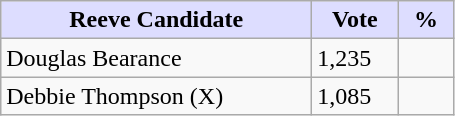<table class="wikitable">
<tr>
<th style="background:#ddf; width:200px;">Reeve Candidate</th>
<th style="background:#ddf; width:50px;">Vote</th>
<th style="background:#ddf; width:30px;">%</th>
</tr>
<tr>
<td>Douglas Bearance</td>
<td>1,235</td>
<td></td>
</tr>
<tr>
<td>Debbie Thompson (X)</td>
<td>1,085</td>
<td></td>
</tr>
</table>
